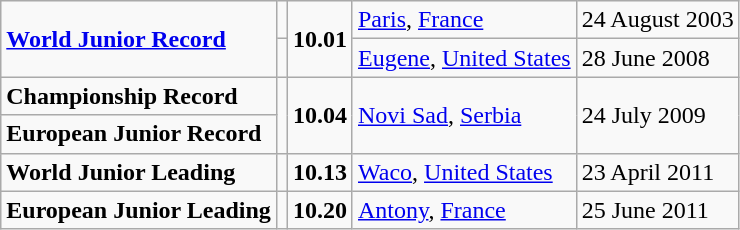<table class="wikitable">
<tr>
<td rowspan=2><strong><a href='#'>World Junior Record</a></strong></td>
<td></td>
<td rowspan=2><strong>10.01</strong></td>
<td><a href='#'>Paris</a>, <a href='#'>France</a></td>
<td>24 August 2003</td>
</tr>
<tr>
<td></td>
<td><a href='#'>Eugene</a>, <a href='#'>United States</a></td>
<td>28 June 2008</td>
</tr>
<tr>
<td><strong>Championship Record</strong></td>
<td rowspan=2></td>
<td rowspan=2><strong>10.04</strong></td>
<td rowspan=2><a href='#'>Novi Sad</a>, <a href='#'>Serbia</a></td>
<td rowspan=2>24 July 2009</td>
</tr>
<tr>
<td><strong>European Junior Record</strong></td>
</tr>
<tr>
<td><strong>World Junior Leading</strong></td>
<td></td>
<td><strong>10.13</strong></td>
<td><a href='#'>Waco</a>, <a href='#'>United States</a></td>
<td>23 April 2011</td>
</tr>
<tr>
<td><strong>European Junior Leading</strong></td>
<td></td>
<td><strong>10.20</strong></td>
<td><a href='#'>Antony</a>, <a href='#'>France</a></td>
<td>25 June 2011</td>
</tr>
</table>
